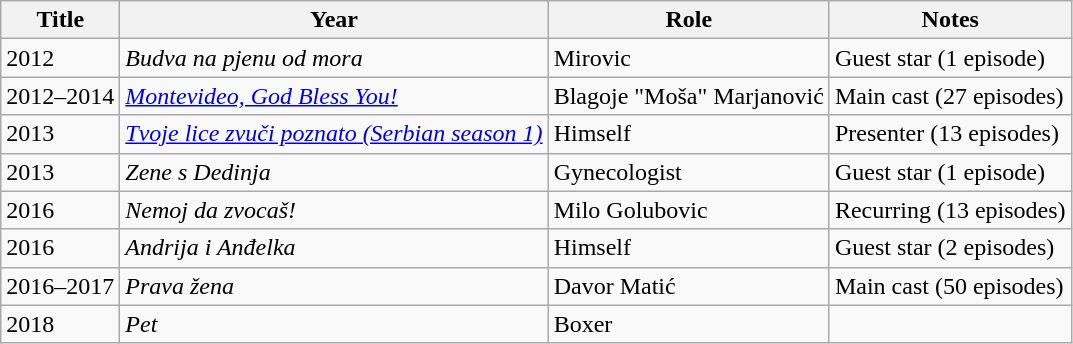<table class="wikitable sortable">
<tr>
<th>Title</th>
<th>Year</th>
<th>Role</th>
<th>Notes</th>
</tr>
<tr>
<td>2012</td>
<td><em>Budva na pjenu od mora</em></td>
<td>Mirovic</td>
<td>Guest star (1 episode)</td>
</tr>
<tr>
<td>2012–2014</td>
<td><em><a href='#'>Montevideo, God Bless You!</a></em></td>
<td>Blagoje "Moša" Marjanović</td>
<td>Main cast (27 episodes)</td>
</tr>
<tr>
<td>2013</td>
<td><em><a href='#'>Tvoje lice zvuči poznato (Serbian season 1)</a></em></td>
<td>Himself</td>
<td>Presenter (13 episodes)</td>
</tr>
<tr>
<td>2013</td>
<td><em>Zene s Dedinja</em></td>
<td>Gynecologist</td>
<td>Guest star (1 episode)</td>
</tr>
<tr>
<td>2016</td>
<td><em>Nemoj da zvocaš!</em></td>
<td>Milo Golubovic</td>
<td>Recurring (13 episodes)</td>
</tr>
<tr>
<td>2016</td>
<td><em>Andrija i Anđelka</em></td>
<td>Himself</td>
<td>Guest star (2 episodes)</td>
</tr>
<tr>
<td>2016–2017</td>
<td><em>Prava žena</em></td>
<td>Davor Matić</td>
<td>Main cast (50 episodes)</td>
</tr>
<tr>
<td>2018</td>
<td><em>Pet</em></td>
<td>Boxer</td>
<td></td>
</tr>
</table>
